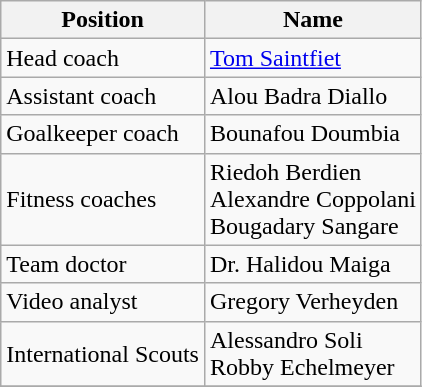<table class="wikitable">
<tr>
<th>Position</th>
<th>Name</th>
</tr>
<tr>
<td>Head coach</td>
<td> <a href='#'>Tom Saintfiet</a></td>
</tr>
<tr>
<td>Assistant coach</td>
<td> Alou Badra Diallo</td>
</tr>
<tr>
<td>Goalkeeper coach</td>
<td> Bounafou Doumbia</td>
</tr>
<tr>
<td>Fitness coaches</td>
<td> Riedoh Berdien<br> Alexandre Coppolani<br> Bougadary Sangare</td>
</tr>
<tr>
<td>Team doctor</td>
<td> Dr. Halidou Maiga</td>
</tr>
<tr>
<td>Video analyst</td>
<td> Gregory Verheyden</td>
</tr>
<tr>
<td>International Scouts</td>
<td> Alessandro Soli<br> Robby Echelmeyer</td>
</tr>
<tr>
</tr>
</table>
